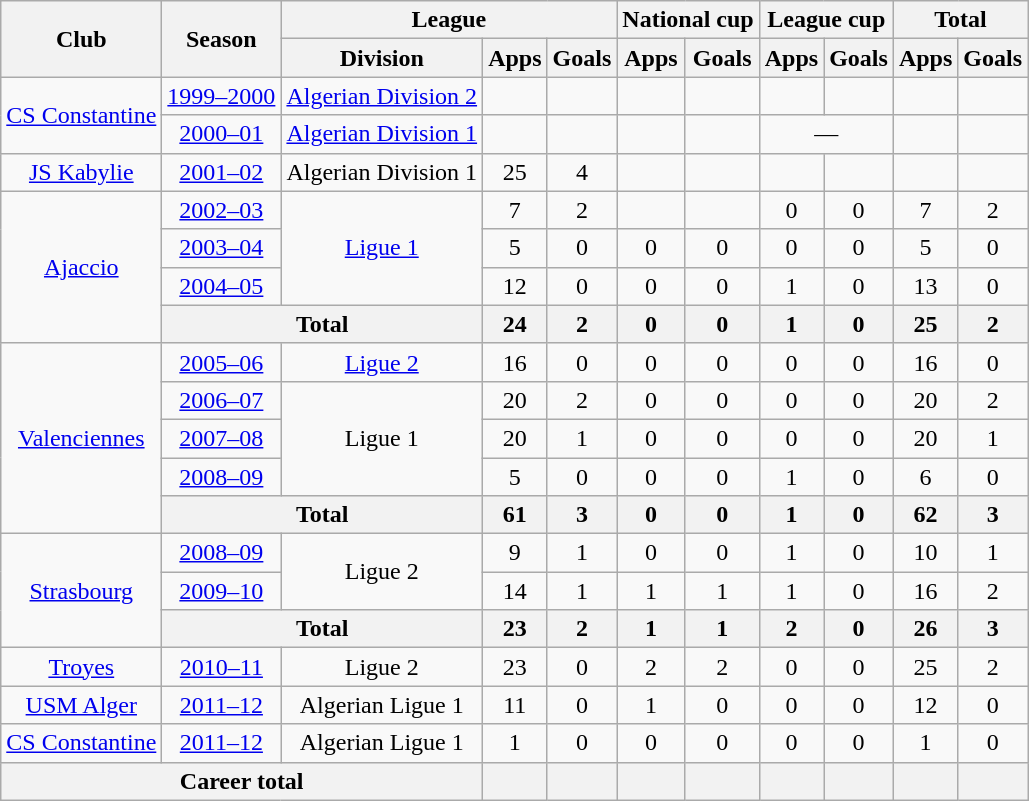<table class="wikitable" style="text-align:center">
<tr>
<th rowspan="2">Club</th>
<th rowspan="2">Season</th>
<th colspan="3">League</th>
<th colspan="2">National cup</th>
<th colspan="2">League cup</th>
<th colspan="2">Total</th>
</tr>
<tr>
<th>Division</th>
<th>Apps</th>
<th>Goals</th>
<th>Apps</th>
<th>Goals</th>
<th>Apps</th>
<th>Goals</th>
<th>Apps</th>
<th>Goals</th>
</tr>
<tr>
<td rowspan="2"><a href='#'>CS Constantine</a></td>
<td><a href='#'>1999–2000</a></td>
<td><a href='#'>Algerian Division 2</a></td>
<td></td>
<td></td>
<td></td>
<td></td>
<td></td>
<td></td>
<td></td>
<td></td>
</tr>
<tr>
<td><a href='#'>2000–01</a></td>
<td><a href='#'>Algerian Division 1</a></td>
<td></td>
<td></td>
<td></td>
<td></td>
<td colspan="2">—</td>
<td></td>
<td></td>
</tr>
<tr>
<td><a href='#'>JS Kabylie</a></td>
<td><a href='#'>2001–02</a></td>
<td>Algerian Division 1</td>
<td>25</td>
<td>4</td>
<td></td>
<td></td>
<td></td>
<td></td>
<td></td>
<td></td>
</tr>
<tr>
<td rowspan="4"><a href='#'>Ajaccio</a></td>
<td><a href='#'>2002–03</a></td>
<td rowspan="3"><a href='#'>Ligue 1</a></td>
<td>7</td>
<td>2</td>
<td></td>
<td></td>
<td>0</td>
<td>0</td>
<td>7</td>
<td>2</td>
</tr>
<tr>
<td><a href='#'>2003–04</a></td>
<td>5</td>
<td>0</td>
<td>0</td>
<td>0</td>
<td>0</td>
<td>0</td>
<td>5</td>
<td>0</td>
</tr>
<tr>
<td><a href='#'>2004–05</a></td>
<td>12</td>
<td>0</td>
<td>0</td>
<td>0</td>
<td>1</td>
<td>0</td>
<td>13</td>
<td>0</td>
</tr>
<tr>
<th colspan="2">Total</th>
<th>24</th>
<th>2</th>
<th>0</th>
<th>0</th>
<th>1</th>
<th>0</th>
<th>25</th>
<th>2</th>
</tr>
<tr>
<td rowspan="5"><a href='#'>Valenciennes</a></td>
<td><a href='#'>2005–06</a></td>
<td><a href='#'>Ligue 2</a></td>
<td>16</td>
<td>0</td>
<td>0</td>
<td>0</td>
<td>0</td>
<td>0</td>
<td>16</td>
<td>0</td>
</tr>
<tr>
<td><a href='#'>2006–07</a></td>
<td rowspan="3">Ligue 1</td>
<td>20</td>
<td>2</td>
<td>0</td>
<td>0</td>
<td>0</td>
<td>0</td>
<td>20</td>
<td>2</td>
</tr>
<tr>
<td><a href='#'>2007–08</a></td>
<td>20</td>
<td>1</td>
<td>0</td>
<td>0</td>
<td>0</td>
<td>0</td>
<td>20</td>
<td>1</td>
</tr>
<tr>
<td><a href='#'>2008–09</a></td>
<td>5</td>
<td>0</td>
<td>0</td>
<td>0</td>
<td>1</td>
<td>0</td>
<td>6</td>
<td>0</td>
</tr>
<tr>
<th colspan="2">Total</th>
<th>61</th>
<th>3</th>
<th>0</th>
<th>0</th>
<th>1</th>
<th>0</th>
<th>62</th>
<th>3</th>
</tr>
<tr>
<td rowspan="3"><a href='#'>Strasbourg</a></td>
<td><a href='#'>2008–09</a></td>
<td rowspan="2">Ligue 2</td>
<td>9</td>
<td>1</td>
<td>0</td>
<td>0</td>
<td>1</td>
<td>0</td>
<td>10</td>
<td>1</td>
</tr>
<tr>
<td><a href='#'>2009–10</a></td>
<td>14</td>
<td>1</td>
<td>1</td>
<td>1</td>
<td>1</td>
<td>0</td>
<td>16</td>
<td>2</td>
</tr>
<tr>
<th colspan="2">Total</th>
<th>23</th>
<th>2</th>
<th>1</th>
<th>1</th>
<th>2</th>
<th>0</th>
<th>26</th>
<th>3</th>
</tr>
<tr>
<td><a href='#'>Troyes</a></td>
<td><a href='#'>2010–11</a></td>
<td>Ligue 2</td>
<td>23</td>
<td>0</td>
<td>2</td>
<td>2</td>
<td>0</td>
<td>0</td>
<td>25</td>
<td>2</td>
</tr>
<tr>
<td><a href='#'>USM Alger</a></td>
<td><a href='#'>2011–12</a></td>
<td>Algerian Ligue 1</td>
<td>11</td>
<td>0</td>
<td>1</td>
<td>0</td>
<td>0</td>
<td>0</td>
<td>12</td>
<td>0</td>
</tr>
<tr>
<td><a href='#'>CS Constantine</a></td>
<td><a href='#'>2011–12</a></td>
<td>Algerian Ligue 1</td>
<td>1</td>
<td>0</td>
<td>0</td>
<td>0</td>
<td>0</td>
<td>0</td>
<td>1</td>
<td>0</td>
</tr>
<tr>
<th colspan="3">Career total</th>
<th></th>
<th></th>
<th></th>
<th></th>
<th></th>
<th></th>
<th></th>
<th></th>
</tr>
</table>
